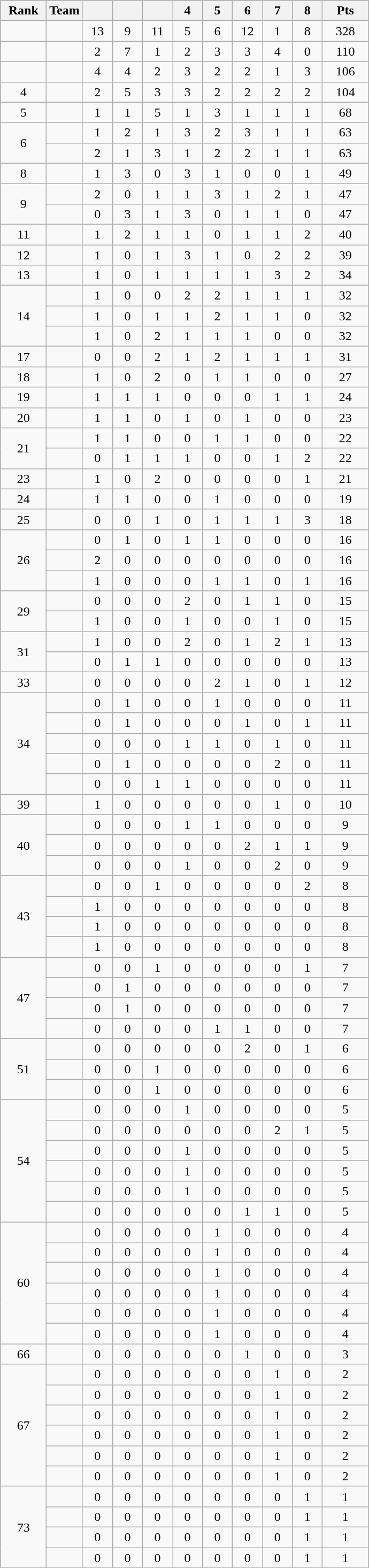<table class="wikitable sortable" style="text-align:center;">
<tr>
<th width="50">Rank</th>
<th>Team</th>
<th width="30"></th>
<th width="30"></th>
<th width="30"></th>
<th width="30">4</th>
<th width="30">5</th>
<th width="30">6</th>
<th width="30">7</th>
<th width="30">8</th>
<th width="50">Pts</th>
</tr>
<tr>
<td></td>
<td align=left></td>
<td>13</td>
<td>9</td>
<td>11</td>
<td>5</td>
<td>6</td>
<td>12</td>
<td>1</td>
<td>8</td>
<td>328</td>
</tr>
<tr>
<td></td>
<td align=left></td>
<td>2</td>
<td>7</td>
<td>1</td>
<td>2</td>
<td>3</td>
<td>3</td>
<td>4</td>
<td>0</td>
<td>110</td>
</tr>
<tr>
<td></td>
<td align=left></td>
<td>4</td>
<td>4</td>
<td>2</td>
<td>3</td>
<td>2</td>
<td>2</td>
<td>1</td>
<td>3</td>
<td>106</td>
</tr>
<tr>
<td>4</td>
<td align=left></td>
<td>2</td>
<td>5</td>
<td>3</td>
<td>3</td>
<td>2</td>
<td>2</td>
<td>2</td>
<td>2</td>
<td>104</td>
</tr>
<tr>
<td>5</td>
<td align=left></td>
<td>1</td>
<td>1</td>
<td>5</td>
<td>1</td>
<td>3</td>
<td>1</td>
<td>1</td>
<td>1</td>
<td>68</td>
</tr>
<tr>
<td rowspan=2>6</td>
<td align=left></td>
<td>1</td>
<td>2</td>
<td>1</td>
<td>3</td>
<td>2</td>
<td>3</td>
<td>1</td>
<td>1</td>
<td>63</td>
</tr>
<tr>
<td align=left></td>
<td>2</td>
<td>1</td>
<td>3</td>
<td>1</td>
<td>2</td>
<td>2</td>
<td>1</td>
<td>1</td>
<td>63</td>
</tr>
<tr>
<td>8</td>
<td align=left></td>
<td>1</td>
<td>3</td>
<td>0</td>
<td>3</td>
<td>1</td>
<td>0</td>
<td>0</td>
<td>1</td>
<td>49</td>
</tr>
<tr>
<td rowspan=2>9</td>
<td align=left></td>
<td>2</td>
<td>0</td>
<td>1</td>
<td>1</td>
<td>3</td>
<td>1</td>
<td>2</td>
<td>1</td>
<td>47</td>
</tr>
<tr>
<td align=left></td>
<td>0</td>
<td>3</td>
<td>1</td>
<td>3</td>
<td>0</td>
<td>1</td>
<td>1</td>
<td>0</td>
<td>47</td>
</tr>
<tr>
<td>11</td>
<td align=left></td>
<td>1</td>
<td>2</td>
<td>1</td>
<td>1</td>
<td>0</td>
<td>1</td>
<td>1</td>
<td>2</td>
<td>40</td>
</tr>
<tr>
<td>12</td>
<td align=left></td>
<td>1</td>
<td>0</td>
<td>1</td>
<td>3</td>
<td>1</td>
<td>0</td>
<td>2</td>
<td>2</td>
<td>39</td>
</tr>
<tr>
<td>13</td>
<td align=left></td>
<td>1</td>
<td>0</td>
<td>1</td>
<td>1</td>
<td>1</td>
<td>1</td>
<td>3</td>
<td>2</td>
<td>34</td>
</tr>
<tr>
<td rowspan=3>14</td>
<td align=left></td>
<td>1</td>
<td>0</td>
<td>0</td>
<td>2</td>
<td>2</td>
<td>1</td>
<td>1</td>
<td>1</td>
<td>32</td>
</tr>
<tr>
<td align=left></td>
<td>1</td>
<td>0</td>
<td>1</td>
<td>1</td>
<td>2</td>
<td>1</td>
<td>1</td>
<td>0</td>
<td>32</td>
</tr>
<tr>
<td align=left></td>
<td>1</td>
<td>0</td>
<td>2</td>
<td>1</td>
<td>1</td>
<td>1</td>
<td>0</td>
<td>0</td>
<td>32</td>
</tr>
<tr>
<td>17</td>
<td align=left></td>
<td>0</td>
<td>0</td>
<td>2</td>
<td>1</td>
<td>2</td>
<td>1</td>
<td>1</td>
<td>1</td>
<td>31</td>
</tr>
<tr>
<td>18</td>
<td align=left></td>
<td>1</td>
<td>0</td>
<td>2</td>
<td>0</td>
<td>1</td>
<td>1</td>
<td>0</td>
<td>0</td>
<td>27</td>
</tr>
<tr>
<td>19</td>
<td align=left></td>
<td>1</td>
<td>1</td>
<td>1</td>
<td>0</td>
<td>0</td>
<td>0</td>
<td>1</td>
<td>1</td>
<td>24</td>
</tr>
<tr>
<td>20</td>
<td align=left></td>
<td>1</td>
<td>1</td>
<td>0</td>
<td>1</td>
<td>0</td>
<td>1</td>
<td>0</td>
<td>0</td>
<td>23</td>
</tr>
<tr>
<td rowspan=2>21</td>
<td align=left></td>
<td>1</td>
<td>1</td>
<td>0</td>
<td>0</td>
<td>1</td>
<td>1</td>
<td>0</td>
<td>0</td>
<td>22</td>
</tr>
<tr>
<td align=left></td>
<td>0</td>
<td>1</td>
<td>1</td>
<td>1</td>
<td>0</td>
<td>0</td>
<td>1</td>
<td>2</td>
<td>22</td>
</tr>
<tr>
<td>23</td>
<td align=left></td>
<td>1</td>
<td>0</td>
<td>2</td>
<td>0</td>
<td>0</td>
<td>0</td>
<td>0</td>
<td>1</td>
<td>21</td>
</tr>
<tr>
<td>24</td>
<td align=left></td>
<td>1</td>
<td>1</td>
<td>0</td>
<td>0</td>
<td>1</td>
<td>0</td>
<td>0</td>
<td>0</td>
<td>19</td>
</tr>
<tr>
<td>25</td>
<td align=left></td>
<td>0</td>
<td>0</td>
<td>1</td>
<td>0</td>
<td>1</td>
<td>1</td>
<td>1</td>
<td>3</td>
<td>18</td>
</tr>
<tr>
<td rowspan=3>26</td>
<td align=left></td>
<td>0</td>
<td>1</td>
<td>0</td>
<td>1</td>
<td>1</td>
<td>0</td>
<td>0</td>
<td>0</td>
<td>16</td>
</tr>
<tr>
<td align=left></td>
<td>2</td>
<td>0</td>
<td>0</td>
<td>0</td>
<td>0</td>
<td>0</td>
<td>0</td>
<td>0</td>
<td>16</td>
</tr>
<tr>
<td align=left></td>
<td>1</td>
<td>0</td>
<td>0</td>
<td>0</td>
<td>1</td>
<td>1</td>
<td>0</td>
<td>1</td>
<td>16</td>
</tr>
<tr>
<td rowspan=2>29</td>
<td align=left></td>
<td>0</td>
<td>0</td>
<td>0</td>
<td>2</td>
<td>0</td>
<td>1</td>
<td>1</td>
<td>0</td>
<td>15</td>
</tr>
<tr>
<td align=left></td>
<td>1</td>
<td>0</td>
<td>0</td>
<td>1</td>
<td>0</td>
<td>0</td>
<td>1</td>
<td>0</td>
<td>15</td>
</tr>
<tr>
<td rowspan=2>31</td>
<td align=left></td>
<td>1</td>
<td>0</td>
<td>0</td>
<td>2</td>
<td>0</td>
<td>1</td>
<td>2</td>
<td>1</td>
<td>13</td>
</tr>
<tr>
<td align=left></td>
<td>0</td>
<td>1</td>
<td>1</td>
<td>0</td>
<td>0</td>
<td>0</td>
<td>0</td>
<td>0</td>
<td>13</td>
</tr>
<tr>
<td>33</td>
<td align=left></td>
<td>0</td>
<td>0</td>
<td>0</td>
<td>0</td>
<td>2</td>
<td>1</td>
<td>0</td>
<td>1</td>
<td>12</td>
</tr>
<tr>
<td rowspan=5>34</td>
<td align=left></td>
<td>0</td>
<td>1</td>
<td>0</td>
<td>0</td>
<td>1</td>
<td>0</td>
<td>0</td>
<td>0</td>
<td>11</td>
</tr>
<tr>
<td align=left></td>
<td>0</td>
<td>1</td>
<td>0</td>
<td>0</td>
<td>0</td>
<td>1</td>
<td>0</td>
<td>1</td>
<td>11</td>
</tr>
<tr>
<td align=left></td>
<td>0</td>
<td>0</td>
<td>0</td>
<td>1</td>
<td>1</td>
<td>0</td>
<td>1</td>
<td>0</td>
<td>11</td>
</tr>
<tr>
<td align=left></td>
<td>0</td>
<td>1</td>
<td>0</td>
<td>0</td>
<td>0</td>
<td>0</td>
<td>2</td>
<td>0</td>
<td>11</td>
</tr>
<tr>
<td align=left></td>
<td>0</td>
<td>0</td>
<td>1</td>
<td>1</td>
<td>0</td>
<td>0</td>
<td>0</td>
<td>0</td>
<td>11</td>
</tr>
<tr>
<td>39</td>
<td align=left></td>
<td>1</td>
<td>0</td>
<td>0</td>
<td>0</td>
<td>0</td>
<td>0</td>
<td>1</td>
<td>0</td>
<td>10</td>
</tr>
<tr>
<td rowspan=3>40</td>
<td align=left></td>
<td>0</td>
<td>0</td>
<td>0</td>
<td>1</td>
<td>1</td>
<td>0</td>
<td>0</td>
<td>0</td>
<td>9</td>
</tr>
<tr>
<td align=left></td>
<td>0</td>
<td>0</td>
<td>0</td>
<td>0</td>
<td>0</td>
<td>2</td>
<td>1</td>
<td>1</td>
<td>9</td>
</tr>
<tr>
<td align=left></td>
<td>0</td>
<td>0</td>
<td>0</td>
<td>1</td>
<td>0</td>
<td>0</td>
<td>2</td>
<td>0</td>
<td>9</td>
</tr>
<tr>
<td rowspan=4>43</td>
<td align=left></td>
<td>0</td>
<td>0</td>
<td>1</td>
<td>0</td>
<td>0</td>
<td>0</td>
<td>0</td>
<td>2</td>
<td>8</td>
</tr>
<tr>
<td align=left></td>
<td>1</td>
<td>0</td>
<td>0</td>
<td>0</td>
<td>0</td>
<td>0</td>
<td>0</td>
<td>0</td>
<td>8</td>
</tr>
<tr>
<td align=left></td>
<td>1</td>
<td>0</td>
<td>0</td>
<td>0</td>
<td>0</td>
<td>0</td>
<td>0</td>
<td>0</td>
<td>8</td>
</tr>
<tr>
<td align=left></td>
<td>1</td>
<td>0</td>
<td>0</td>
<td>0</td>
<td>0</td>
<td>0</td>
<td>0</td>
<td>0</td>
<td>8</td>
</tr>
<tr>
<td rowspan=4>47</td>
<td align=left></td>
<td>0</td>
<td>0</td>
<td>1</td>
<td>0</td>
<td>0</td>
<td>0</td>
<td>0</td>
<td>1</td>
<td>7</td>
</tr>
<tr>
<td align=left></td>
<td>0</td>
<td>1</td>
<td>0</td>
<td>0</td>
<td>0</td>
<td>0</td>
<td>0</td>
<td>0</td>
<td>7</td>
</tr>
<tr>
<td align=left></td>
<td>0</td>
<td>1</td>
<td>0</td>
<td>0</td>
<td>0</td>
<td>0</td>
<td>0</td>
<td>0</td>
<td>7</td>
</tr>
<tr>
<td align=left></td>
<td>0</td>
<td>0</td>
<td>0</td>
<td>0</td>
<td>1</td>
<td>1</td>
<td>0</td>
<td>0</td>
<td>7</td>
</tr>
<tr>
<td rowspan=3>51</td>
<td align=left></td>
<td>0</td>
<td>0</td>
<td>0</td>
<td>0</td>
<td>0</td>
<td>2</td>
<td>0</td>
<td>1</td>
<td>6</td>
</tr>
<tr>
<td align=left></td>
<td>0</td>
<td>0</td>
<td>1</td>
<td>0</td>
<td>0</td>
<td>0</td>
<td>0</td>
<td>0</td>
<td>6</td>
</tr>
<tr>
<td align=left></td>
<td>0</td>
<td>0</td>
<td>1</td>
<td>0</td>
<td>0</td>
<td>0</td>
<td>0</td>
<td>0</td>
<td>6</td>
</tr>
<tr>
<td rowspan=6>54</td>
<td align=left></td>
<td>0</td>
<td>0</td>
<td>0</td>
<td>1</td>
<td>0</td>
<td>0</td>
<td>0</td>
<td>0</td>
<td>5</td>
</tr>
<tr>
<td align=left></td>
<td>0</td>
<td>0</td>
<td>0</td>
<td>0</td>
<td>0</td>
<td>0</td>
<td>2</td>
<td>1</td>
<td>5</td>
</tr>
<tr>
<td align=left></td>
<td>0</td>
<td>0</td>
<td>0</td>
<td>1</td>
<td>0</td>
<td>0</td>
<td>0</td>
<td>0</td>
<td>5</td>
</tr>
<tr>
<td align=left></td>
<td>0</td>
<td>0</td>
<td>0</td>
<td>1</td>
<td>0</td>
<td>0</td>
<td>0</td>
<td>0</td>
<td>5</td>
</tr>
<tr>
<td align=left></td>
<td>0</td>
<td>0</td>
<td>0</td>
<td>1</td>
<td>0</td>
<td>0</td>
<td>0</td>
<td>0</td>
<td>5</td>
</tr>
<tr>
<td align=left></td>
<td>0</td>
<td>0</td>
<td>0</td>
<td>0</td>
<td>0</td>
<td>1</td>
<td>1</td>
<td>0</td>
<td>5</td>
</tr>
<tr>
<td rowspan=6>60</td>
<td align=left></td>
<td>0</td>
<td>0</td>
<td>0</td>
<td>0</td>
<td>1</td>
<td>0</td>
<td>0</td>
<td>0</td>
<td>4</td>
</tr>
<tr>
<td align=left></td>
<td>0</td>
<td>0</td>
<td>0</td>
<td>0</td>
<td>1</td>
<td>0</td>
<td>0</td>
<td>0</td>
<td>4</td>
</tr>
<tr>
<td align=left></td>
<td>0</td>
<td>0</td>
<td>0</td>
<td>0</td>
<td>1</td>
<td>0</td>
<td>0</td>
<td>0</td>
<td>4</td>
</tr>
<tr>
<td align=left></td>
<td>0</td>
<td>0</td>
<td>0</td>
<td>0</td>
<td>1</td>
<td>0</td>
<td>0</td>
<td>0</td>
<td>4</td>
</tr>
<tr>
<td align=left></td>
<td>0</td>
<td>0</td>
<td>0</td>
<td>0</td>
<td>1</td>
<td>0</td>
<td>0</td>
<td>0</td>
<td>4</td>
</tr>
<tr>
<td align=left></td>
<td>0</td>
<td>0</td>
<td>0</td>
<td>0</td>
<td>1</td>
<td>0</td>
<td>0</td>
<td>0</td>
<td>4</td>
</tr>
<tr>
<td>66</td>
<td align=left></td>
<td>0</td>
<td>0</td>
<td>0</td>
<td>0</td>
<td>0</td>
<td>1</td>
<td>0</td>
<td>0</td>
<td>3</td>
</tr>
<tr>
<td rowspan=6>67</td>
<td align=left></td>
<td>0</td>
<td>0</td>
<td>0</td>
<td>0</td>
<td>0</td>
<td>0</td>
<td>1</td>
<td>0</td>
<td>2</td>
</tr>
<tr>
<td align=left></td>
<td>0</td>
<td>0</td>
<td>0</td>
<td>0</td>
<td>0</td>
<td>0</td>
<td>1</td>
<td>0</td>
<td>2</td>
</tr>
<tr>
<td align=left></td>
<td>0</td>
<td>0</td>
<td>0</td>
<td>0</td>
<td>0</td>
<td>0</td>
<td>1</td>
<td>0</td>
<td>2</td>
</tr>
<tr>
<td align=left></td>
<td>0</td>
<td>0</td>
<td>0</td>
<td>0</td>
<td>0</td>
<td>0</td>
<td>1</td>
<td>0</td>
<td>2</td>
</tr>
<tr>
<td align=left></td>
<td>0</td>
<td>0</td>
<td>0</td>
<td>0</td>
<td>0</td>
<td>0</td>
<td>1</td>
<td>0</td>
<td>2</td>
</tr>
<tr>
<td align=left></td>
<td>0</td>
<td>0</td>
<td>0</td>
<td>0</td>
<td>0</td>
<td>0</td>
<td>1</td>
<td>0</td>
<td>2</td>
</tr>
<tr>
<td rowspan=4>73</td>
<td align=left></td>
<td>0</td>
<td>0</td>
<td>0</td>
<td>0</td>
<td>0</td>
<td>0</td>
<td>0</td>
<td>1</td>
<td>1</td>
</tr>
<tr>
<td align=left></td>
<td>0</td>
<td>0</td>
<td>0</td>
<td>0</td>
<td>0</td>
<td>0</td>
<td>0</td>
<td>1</td>
<td>1</td>
</tr>
<tr>
<td align=left></td>
<td>0</td>
<td>0</td>
<td>0</td>
<td>0</td>
<td>0</td>
<td>0</td>
<td>0</td>
<td>1</td>
<td>1</td>
</tr>
<tr>
<td align=left></td>
<td>0</td>
<td>0</td>
<td>0</td>
<td>0</td>
<td>0</td>
<td>0</td>
<td>0</td>
<td>1</td>
<td>1</td>
</tr>
</table>
